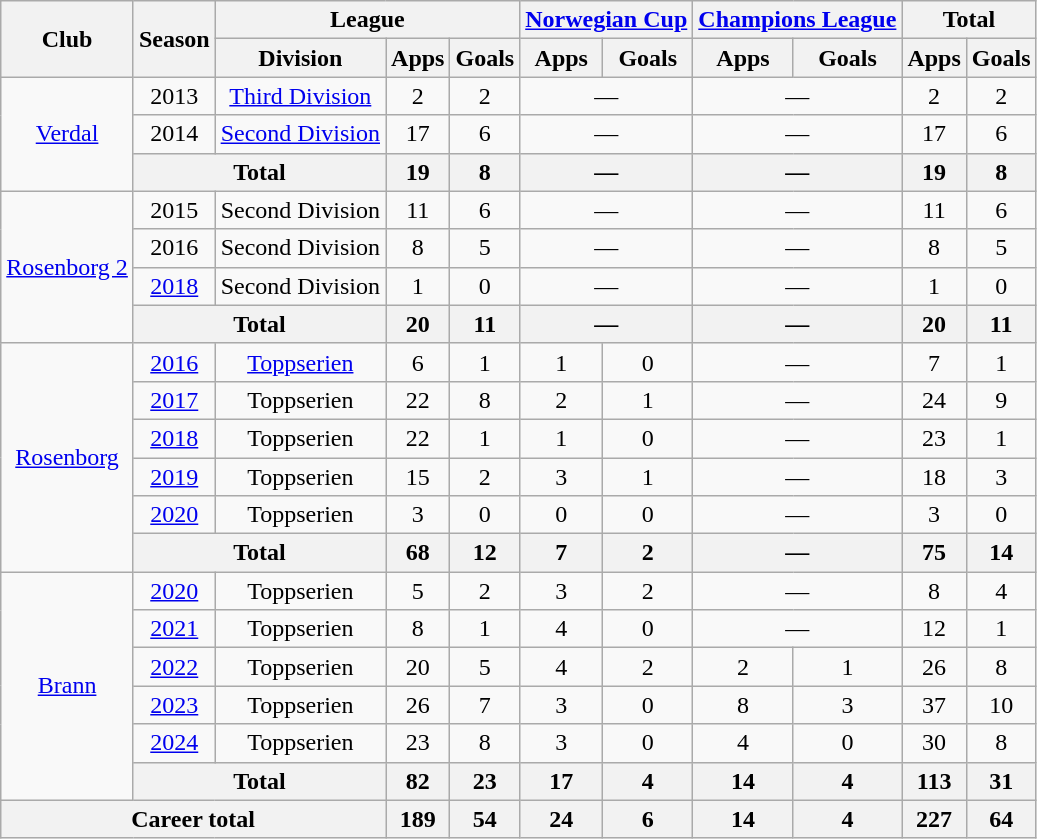<table class="wikitable" style="text-align: center;">
<tr>
<th rowspan="2">Club</th>
<th rowspan="2">Season</th>
<th colspan="3">League</th>
<th colspan="2"><a href='#'>Norwegian Cup</a></th>
<th colspan="2"><a href='#'>Champions League</a></th>
<th colspan="2">Total</th>
</tr>
<tr>
<th>Division</th>
<th>Apps</th>
<th>Goals</th>
<th>Apps</th>
<th>Goals</th>
<th>Apps</th>
<th>Goals</th>
<th>Apps</th>
<th>Goals</th>
</tr>
<tr>
<td rowspan="3"><a href='#'>Verdal</a></td>
<td>2013</td>
<td><a href='#'>Third Division</a></td>
<td>2</td>
<td>2</td>
<td colspan=2>—</td>
<td colspan=2>—</td>
<td>2</td>
<td>2</td>
</tr>
<tr>
<td>2014</td>
<td><a href='#'>Second Division</a></td>
<td>17</td>
<td>6</td>
<td colspan=2>—</td>
<td colspan=2>—</td>
<td>17</td>
<td>6</td>
</tr>
<tr>
<th colspan="2">Total</th>
<th>19</th>
<th>8</th>
<th colspan=2>—</th>
<th colspan=2>—</th>
<th>19</th>
<th>8</th>
</tr>
<tr>
<td rowspan="4"><a href='#'>Rosenborg 2</a></td>
<td>2015</td>
<td>Second Division</td>
<td>11</td>
<td>6</td>
<td colspan=2>—</td>
<td colspan=2>—</td>
<td>11</td>
<td>6</td>
</tr>
<tr>
<td>2016</td>
<td>Second Division</td>
<td>8</td>
<td>5</td>
<td colspan=2>—</td>
<td colspan=2>—</td>
<td>8</td>
<td>5</td>
</tr>
<tr>
<td><a href='#'>2018</a></td>
<td>Second Division</td>
<td>1</td>
<td>0</td>
<td colspan=2>—</td>
<td colspan=2>—</td>
<td>1</td>
<td>0</td>
</tr>
<tr>
<th colspan="2">Total</th>
<th>20</th>
<th>11</th>
<th colspan=2>—</th>
<th colspan=2>—</th>
<th>20</th>
<th>11</th>
</tr>
<tr>
<td rowspan="6"><a href='#'>Rosenborg</a></td>
<td><a href='#'>2016</a></td>
<td><a href='#'>Toppserien</a></td>
<td>6</td>
<td>1</td>
<td>1</td>
<td>0</td>
<td colspan=2>—</td>
<td>7</td>
<td>1</td>
</tr>
<tr>
<td><a href='#'>2017</a></td>
<td>Toppserien</td>
<td>22</td>
<td>8</td>
<td>2</td>
<td>1</td>
<td colspan=2>—</td>
<td>24</td>
<td>9</td>
</tr>
<tr>
<td><a href='#'>2018</a></td>
<td>Toppserien</td>
<td>22</td>
<td>1</td>
<td>1</td>
<td>0</td>
<td colspan=2>—</td>
<td>23</td>
<td>1</td>
</tr>
<tr>
<td><a href='#'>2019</a></td>
<td>Toppserien</td>
<td>15</td>
<td>2</td>
<td>3</td>
<td>1</td>
<td colspan=2>—</td>
<td>18</td>
<td>3</td>
</tr>
<tr>
<td><a href='#'>2020</a></td>
<td>Toppserien</td>
<td>3</td>
<td>0</td>
<td>0</td>
<td>0</td>
<td colspan=2>—</td>
<td>3</td>
<td>0</td>
</tr>
<tr>
<th colspan="2">Total</th>
<th>68</th>
<th>12</th>
<th>7</th>
<th>2</th>
<th colspan=2>—</th>
<th>75</th>
<th>14</th>
</tr>
<tr>
<td rowspan="6"><a href='#'>Brann</a></td>
<td><a href='#'>2020</a></td>
<td>Toppserien</td>
<td>5</td>
<td>2</td>
<td>3</td>
<td>2</td>
<td colspan=2>—</td>
<td>8</td>
<td>4</td>
</tr>
<tr>
<td><a href='#'>2021</a></td>
<td>Toppserien</td>
<td>8</td>
<td>1</td>
<td>4</td>
<td>0</td>
<td colspan=2>—</td>
<td>12</td>
<td>1</td>
</tr>
<tr>
<td><a href='#'>2022</a></td>
<td>Toppserien</td>
<td>20</td>
<td>5</td>
<td>4</td>
<td>2</td>
<td>2</td>
<td>1</td>
<td>26</td>
<td>8</td>
</tr>
<tr>
<td><a href='#'>2023</a></td>
<td>Toppserien</td>
<td>26</td>
<td>7</td>
<td>3</td>
<td>0</td>
<td>8</td>
<td>3</td>
<td>37</td>
<td>10</td>
</tr>
<tr>
<td><a href='#'>2024</a></td>
<td>Toppserien</td>
<td>23</td>
<td>8</td>
<td>3</td>
<td>0</td>
<td>4</td>
<td>0</td>
<td>30</td>
<td>8</td>
</tr>
<tr>
<th colspan="2">Total</th>
<th>82</th>
<th>23</th>
<th>17</th>
<th>4</th>
<th>14</th>
<th>4</th>
<th>113</th>
<th>31</th>
</tr>
<tr>
<th colspan="3">Career total</th>
<th>189</th>
<th>54</th>
<th>24</th>
<th>6</th>
<th>14</th>
<th>4</th>
<th>227</th>
<th>64</th>
</tr>
</table>
